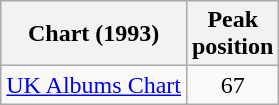<table class="wikitable">
<tr>
<th>Chart (1993)</th>
<th>Peak<br>position</th>
</tr>
<tr>
<td><a href='#'>UK Albums Chart</a></td>
<td style="text-align:center;">67</td>
</tr>
</table>
